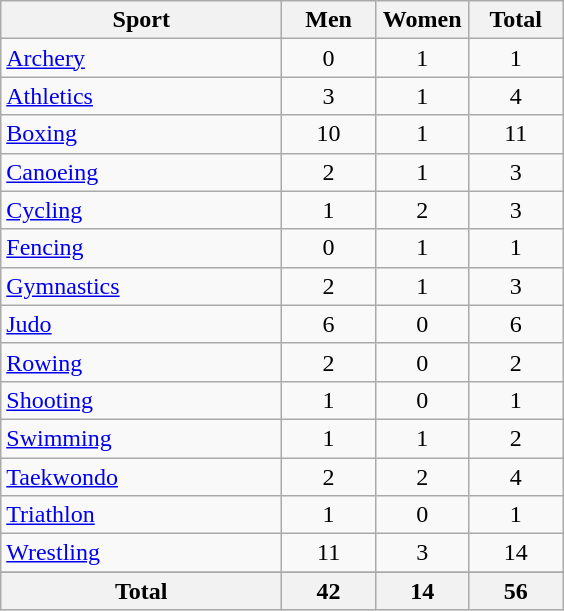<table class="wikitable sortable" style="text-align:center;">
<tr>
<th width=180>Sport</th>
<th width=55>Men</th>
<th width=55>Women</th>
<th width=55>Total</th>
</tr>
<tr>
<td align=left><a href='#'>Archery</a></td>
<td>0</td>
<td>1</td>
<td>1</td>
</tr>
<tr>
<td align=left><a href='#'>Athletics</a></td>
<td>3</td>
<td>1</td>
<td>4</td>
</tr>
<tr>
<td align=left><a href='#'>Boxing</a></td>
<td>10</td>
<td>1</td>
<td>11</td>
</tr>
<tr>
<td align=left><a href='#'>Canoeing</a></td>
<td>2</td>
<td>1</td>
<td>3</td>
</tr>
<tr>
<td align=left><a href='#'>Cycling</a></td>
<td>1</td>
<td>2</td>
<td>3</td>
</tr>
<tr>
<td align=left><a href='#'>Fencing</a></td>
<td>0</td>
<td>1</td>
<td>1</td>
</tr>
<tr>
<td align=left><a href='#'>Gymnastics</a></td>
<td>2</td>
<td>1</td>
<td>3</td>
</tr>
<tr>
<td align=left><a href='#'>Judo</a></td>
<td>6</td>
<td>0</td>
<td>6</td>
</tr>
<tr>
<td align=left><a href='#'>Rowing</a></td>
<td>2</td>
<td>0</td>
<td>2</td>
</tr>
<tr>
<td align=left><a href='#'>Shooting</a></td>
<td>1</td>
<td>0</td>
<td>1</td>
</tr>
<tr>
<td align=left><a href='#'>Swimming</a></td>
<td>1</td>
<td>1</td>
<td>2</td>
</tr>
<tr>
<td align=left><a href='#'>Taekwondo</a></td>
<td>2</td>
<td>2</td>
<td>4</td>
</tr>
<tr>
<td align=left><a href='#'>Triathlon</a></td>
<td>1</td>
<td>0</td>
<td>1</td>
</tr>
<tr>
<td align=left><a href='#'>Wrestling</a></td>
<td>11</td>
<td>3</td>
<td>14</td>
</tr>
<tr>
</tr>
<tr class="sortbottom">
<th>Total</th>
<th>42</th>
<th>14</th>
<th>56</th>
</tr>
</table>
